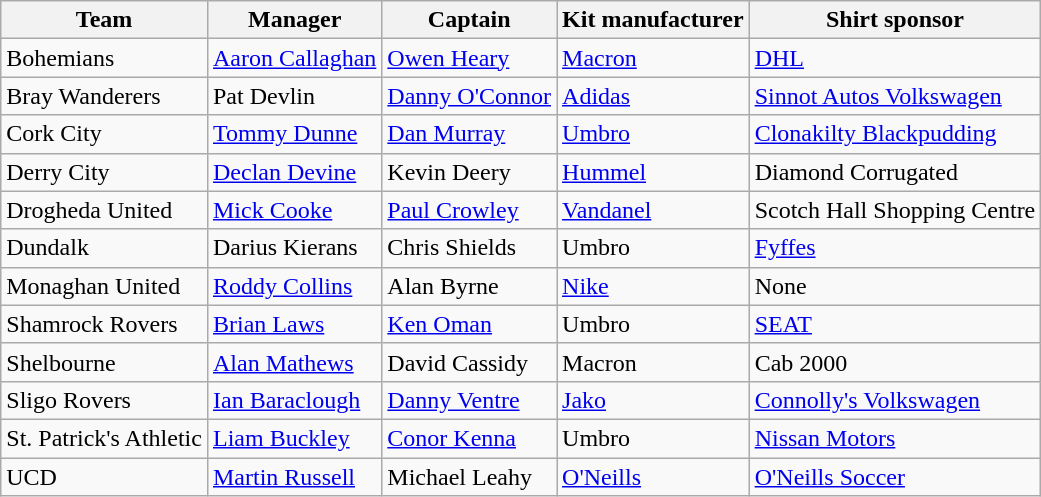<table class="wikitable sortable" style="text-align: left;">
<tr>
<th>Team</th>
<th>Manager</th>
<th>Captain</th>
<th>Kit manufacturer</th>
<th>Shirt sponsor</th>
</tr>
<tr>
<td>Bohemians</td>
<td> <a href='#'>Aaron Callaghan</a></td>
<td> <a href='#'>Owen Heary</a></td>
<td><a href='#'>Macron</a></td>
<td><a href='#'>DHL</a></td>
</tr>
<tr>
<td>Bray Wanderers</td>
<td> Pat Devlin</td>
<td> <a href='#'>Danny O'Connor</a></td>
<td><a href='#'>Adidas</a></td>
<td><a href='#'>Sinnot Autos Volkswagen</a></td>
</tr>
<tr>
<td>Cork City</td>
<td> <a href='#'>Tommy Dunne</a></td>
<td> <a href='#'>Dan Murray</a></td>
<td><a href='#'>Umbro</a></td>
<td><a href='#'>Clonakilty Blackpudding</a></td>
</tr>
<tr>
<td>Derry City</td>
<td> <a href='#'>Declan Devine</a></td>
<td> Kevin Deery</td>
<td><a href='#'>Hummel</a></td>
<td>Diamond Corrugated</td>
</tr>
<tr>
<td>Drogheda United</td>
<td> <a href='#'>Mick Cooke</a></td>
<td> <a href='#'>Paul Crowley</a></td>
<td><a href='#'>Vandanel</a></td>
<td>Scotch Hall Shopping Centre</td>
</tr>
<tr>
<td>Dundalk</td>
<td> Darius Kierans</td>
<td> Chris Shields</td>
<td>Umbro</td>
<td><a href='#'>Fyffes</a></td>
</tr>
<tr>
<td>Monaghan United</td>
<td> <a href='#'>Roddy Collins</a></td>
<td> Alan Byrne</td>
<td><a href='#'>Nike</a></td>
<td>None</td>
</tr>
<tr>
<td>Shamrock Rovers</td>
<td> <a href='#'>Brian Laws</a></td>
<td> <a href='#'>Ken Oman</a></td>
<td>Umbro</td>
<td><a href='#'>SEAT</a></td>
</tr>
<tr>
<td>Shelbourne</td>
<td> <a href='#'>Alan Mathews</a></td>
<td> David Cassidy</td>
<td>Macron</td>
<td>Cab 2000</td>
</tr>
<tr>
<td>Sligo Rovers</td>
<td> <a href='#'>Ian Baraclough</a></td>
<td> <a href='#'>Danny Ventre</a></td>
<td><a href='#'>Jako</a></td>
<td><a href='#'>Connolly's Volkswagen</a></td>
</tr>
<tr>
<td>St. Patrick's Athletic</td>
<td> <a href='#'>Liam Buckley</a></td>
<td> <a href='#'>Conor Kenna</a></td>
<td>Umbro</td>
<td><a href='#'>Nissan Motors</a></td>
</tr>
<tr>
<td>UCD</td>
<td> <a href='#'>Martin Russell</a></td>
<td> Michael Leahy</td>
<td><a href='#'>O'Neills</a></td>
<td><a href='#'>O'Neills Soccer</a></td>
</tr>
</table>
